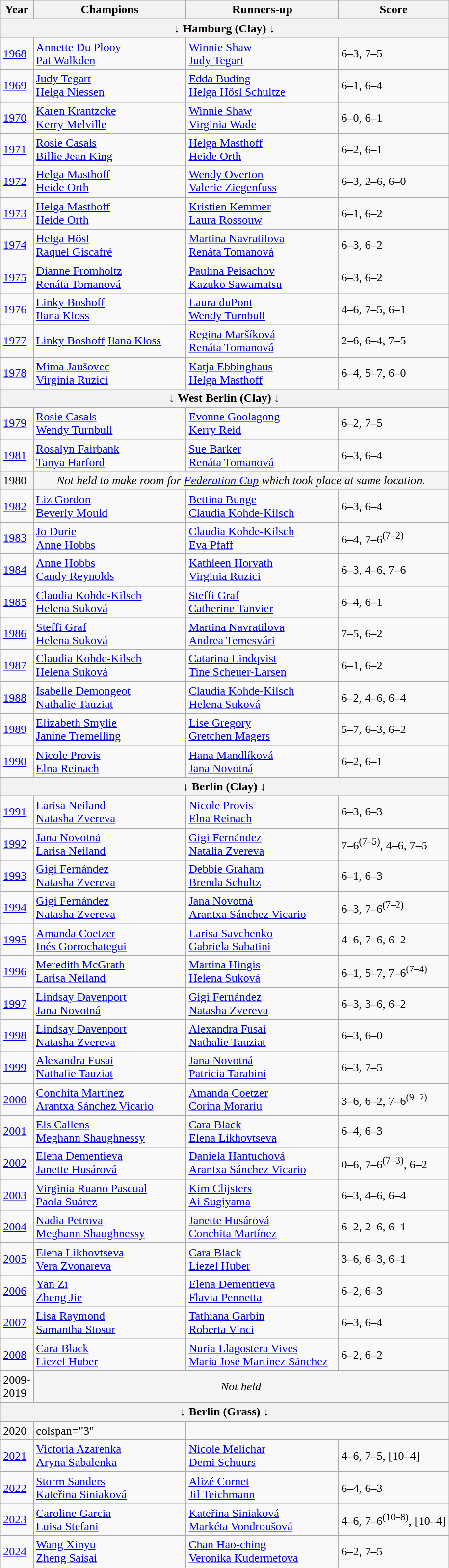<table class="wikitable sortable nowrap">
<tr>
<th>Year</th>
<th width=200>Champions</th>
<th width=200>Runners-up</th>
<th class="unsortable">Score</th>
</tr>
<tr>
<th colspan="4">↓ Hamburg (Clay) ↓</th>
</tr>
<tr>
<td><a href='#'>1968</a></td>
<td> <a href='#'>Annette Du Plooy</a><br>  <a href='#'>Pat Walkden</a></td>
<td> <a href='#'>Winnie Shaw</a> <br>  <a href='#'>Judy Tegart</a></td>
<td>6–3, 7–5</td>
</tr>
<tr>
<td><a href='#'>1969</a></td>
<td> <a href='#'>Judy Tegart</a> <br>  <a href='#'>Helga Niessen</a></td>
<td> <a href='#'>Edda Buding</a> <br>  <a href='#'>Helga Hösl Schultze</a></td>
<td>6–1, 6–4</td>
</tr>
<tr>
<td><a href='#'>1970</a></td>
<td> <a href='#'>Karen Krantzcke</a> <br>  <a href='#'>Kerry Melville</a></td>
<td> <a href='#'>Winnie Shaw</a> <br>  <a href='#'>Virginia Wade</a></td>
<td>6–0, 6–1</td>
</tr>
<tr>
<td><a href='#'>1971</a></td>
<td> <a href='#'>Rosie Casals</a> <br>  <a href='#'>Billie Jean King</a></td>
<td> <a href='#'>Helga Masthoff</a> <br>  <a href='#'>Heide Orth</a></td>
<td>6–2, 6–1</td>
</tr>
<tr>
<td><a href='#'>1972</a></td>
<td> <a href='#'>Helga Masthoff</a> <br>  <a href='#'>Heide Orth</a></td>
<td> <a href='#'>Wendy Overton</a> <br>  <a href='#'>Valerie Ziegenfuss</a></td>
<td>6–3, 2–6, 6–0</td>
</tr>
<tr>
<td><a href='#'>1973</a></td>
<td> <a href='#'>Helga Masthoff</a> <br>  <a href='#'>Heide Orth</a> </td>
<td> <a href='#'>Kristien Kemmer</a> <br>  <a href='#'>Laura Rossouw</a></td>
<td>6–1, 6–2</td>
</tr>
<tr>
<td><a href='#'>1974</a></td>
<td> <a href='#'>Helga Hösl</a> <br>  <a href='#'>Raquel Giscafré</a></td>
<td> <a href='#'>Martina Navratilova</a> <br>  <a href='#'>Renáta Tomanová</a></td>
<td>6–3, 6–2</td>
</tr>
<tr>
<td><a href='#'>1975</a></td>
<td> <a href='#'>Dianne Fromholtz</a> <br>  <a href='#'>Renáta Tomanová</a></td>
<td> <a href='#'>Paulina Peisachov</a> <br>  <a href='#'>Kazuko Sawamatsu</a></td>
<td>6–3, 6–2</td>
</tr>
<tr>
<td><a href='#'>1976</a></td>
<td> <a href='#'>Linky Boshoff</a> <br>  <a href='#'>Ilana Kloss</a></td>
<td> <a href='#'>Laura duPont</a> <br>  <a href='#'>Wendy Turnbull</a></td>
<td>4–6, 7–5, 6–1</td>
</tr>
<tr>
<td><a href='#'>1977</a></td>
<td> <a href='#'>Linky Boshoff</a>   <a href='#'>Ilana Kloss</a> </td>
<td> <a href='#'>Regina Maršíková</a> <br>  <a href='#'>Renáta Tomanová</a></td>
<td>2–6, 6–4, 7–5</td>
</tr>
<tr>
<td><a href='#'>1978</a></td>
<td> <a href='#'>Mima Jaušovec</a> <br>  <a href='#'>Virginia Ruzici</a></td>
<td> <a href='#'>Katja Ebbinghaus</a> <br>  <a href='#'>Helga Masthoff</a></td>
<td>6–4, 5–7, 6–0</td>
</tr>
<tr>
<th colspan="4">↓ West Berlin (Clay) ↓</th>
</tr>
<tr>
<td><a href='#'>1979</a></td>
<td> <a href='#'>Rosie Casals</a> <br>  <a href='#'>Wendy Turnbull</a></td>
<td> <a href='#'>Evonne Goolagong</a> <br>  <a href='#'>Kerry Reid</a></td>
<td>6–2, 7–5</td>
</tr>
<tr>
<td><a href='#'>1981</a></td>
<td> <a href='#'>Rosalyn Fairbank</a> <br>  <a href='#'>Tanya Harford</a></td>
<td> <a href='#'>Sue Barker</a> <br>  <a href='#'>Renáta Tomanová</a></td>
<td>6–3, 6–4</td>
</tr>
<tr style="background:#f5f5f5">
<td>1980</td>
<td colspan="3" align=center><em>Not held to make room for <a href='#'>Federation Cup</a> which took place at same location.</em></td>
</tr>
<tr>
<td><a href='#'>1982</a></td>
<td> <a href='#'>Liz Gordon</a> <br>  <a href='#'>Beverly Mould</a></td>
<td> <a href='#'>Bettina Bunge</a> <br>  <a href='#'>Claudia Kohde-Kilsch</a></td>
<td>6–3, 6–4</td>
</tr>
<tr>
<td><a href='#'>1983</a></td>
<td> <a href='#'>Jo Durie</a> <br>  <a href='#'>Anne Hobbs</a></td>
<td> <a href='#'>Claudia Kohde-Kilsch</a> <br>  <a href='#'>Eva Pfaff</a></td>
<td>6–4, 7–6<sup>(7–2)</sup></td>
</tr>
<tr>
<td><a href='#'>1984</a></td>
<td> <a href='#'>Anne Hobbs</a> <br>  <a href='#'>Candy Reynolds</a></td>
<td> <a href='#'>Kathleen Horvath</a> <br>  <a href='#'>Virginia Ruzici</a></td>
<td>6–3, 4–6, 7–6</td>
</tr>
<tr>
<td><a href='#'>1985</a></td>
<td> <a href='#'>Claudia Kohde-Kilsch</a> <br>  <a href='#'>Helena Suková</a></td>
<td> <a href='#'>Steffi Graf</a> <br>  <a href='#'>Catherine Tanvier</a></td>
<td>6–4, 6–1</td>
</tr>
<tr>
<td><a href='#'>1986</a></td>
<td> <a href='#'>Steffi Graf</a><br>  <a href='#'>Helena Suková</a> </td>
<td> <a href='#'>Martina Navratilova</a> <br>  <a href='#'>Andrea Temesvári</a></td>
<td>7–5, 6–2</td>
</tr>
<tr>
<td><a href='#'>1987</a></td>
<td> <a href='#'>Claudia Kohde-Kilsch</a> <br>  <a href='#'>Helena Suková</a> </td>
<td> <a href='#'>Catarina Lindqvist</a> <br>  <a href='#'>Tine Scheuer-Larsen</a></td>
<td>6–1, 6–2</td>
</tr>
<tr>
<td><a href='#'>1988</a></td>
<td> <a href='#'>Isabelle Demongeot</a> <br>  <a href='#'>Nathalie Tauziat</a></td>
<td> <a href='#'>Claudia Kohde-Kilsch</a> <br>  <a href='#'>Helena Suková</a></td>
<td>6–2, 4–6, 6–4</td>
</tr>
<tr>
<td><a href='#'>1989</a></td>
<td> <a href='#'>Elizabeth Smylie</a> <br>  <a href='#'>Janine Tremelling</a></td>
<td> <a href='#'>Lise Gregory</a> <br>  <a href='#'>Gretchen Magers</a></td>
<td>5–7, 6–3, 6–2</td>
</tr>
<tr>
<td><a href='#'>1990</a></td>
<td> <a href='#'>Nicole Provis</a> <br>  <a href='#'>Elna Reinach</a></td>
<td> <a href='#'>Hana Mandlíková</a> <br>  <a href='#'>Jana Novotná</a></td>
<td>6–2, 6–1</td>
</tr>
<tr>
<th colspan=4>↓ Berlin (Clay) ↓</th>
</tr>
<tr>
<td><a href='#'>1991</a></td>
<td> <a href='#'>Larisa Neiland</a> <br>  <a href='#'>Natasha Zvereva</a></td>
<td> <a href='#'>Nicole Provis</a> <br>  <a href='#'>Elna Reinach</a></td>
<td>6–3, 6–3</td>
</tr>
<tr>
<td><a href='#'>1992</a></td>
<td> <a href='#'>Jana Novotná</a> <br>  <a href='#'>Larisa Neiland</a> </td>
<td> <a href='#'>Gigi Fernández</a> <br>  <a href='#'>Natalia Zvereva</a></td>
<td>7–6<sup>(7–5)</sup>, 4–6, 7–5</td>
</tr>
<tr>
<td><a href='#'>1993</a></td>
<td> <a href='#'>Gigi Fernández</a> <br>  <a href='#'>Natasha Zvereva</a> </td>
<td> <a href='#'>Debbie Graham</a> <br>  <a href='#'>Brenda Schultz</a></td>
<td>6–1, 6–3</td>
</tr>
<tr>
<td><a href='#'>1994</a></td>
<td> <a href='#'>Gigi Fernández</a> <br>  <a href='#'>Natasha Zvereva</a> </td>
<td> <a href='#'>Jana Novotná</a> <br>  <a href='#'>Arantxa Sánchez Vicario</a></td>
<td>6–3, 7–6<sup>(7–2)</sup></td>
</tr>
<tr>
<td><a href='#'>1995</a></td>
<td> <a href='#'>Amanda Coetzer</a> <br>  <a href='#'>Inés Gorrochategui</a></td>
<td> <a href='#'>Larisa Savchenko</a> <br>  <a href='#'>Gabriela Sabatini</a></td>
<td>4–6, 7–6, 6–2</td>
</tr>
<tr>
<td><a href='#'>1996</a></td>
<td> <a href='#'>Meredith McGrath</a> <br>  <a href='#'>Larisa Neiland</a> </td>
<td> <a href='#'>Martina Hingis</a> <br>  <a href='#'>Helena Suková</a></td>
<td>6–1, 5–7, 7–6<sup>(7–4)</sup></td>
</tr>
<tr>
<td><a href='#'>1997</a></td>
<td> <a href='#'>Lindsay Davenport</a> <br>  <a href='#'>Jana Novotná</a> </td>
<td> <a href='#'>Gigi Fernández</a> <br>  <a href='#'>Natasha Zvereva</a></td>
<td>6–3, 3–6, 6–2</td>
</tr>
<tr>
<td><a href='#'>1998</a></td>
<td> <a href='#'>Lindsay Davenport</a> <br>  <a href='#'>Natasha Zvereva</a> </td>
<td> <a href='#'>Alexandra Fusai</a> <br>  <a href='#'>Nathalie Tauziat</a></td>
<td>6–3, 6–0</td>
</tr>
<tr>
<td><a href='#'>1999</a></td>
<td> <a href='#'>Alexandra Fusai</a> <br>  <a href='#'>Nathalie Tauziat</a> </td>
<td> <a href='#'>Jana Novotná</a> <br>  <a href='#'>Patricia Tarabini</a></td>
<td>6–3, 7–5</td>
</tr>
<tr>
<td><a href='#'>2000</a></td>
<td> <a href='#'>Conchita Martínez</a> <br>  <a href='#'>Arantxa Sánchez Vicario</a></td>
<td> <a href='#'>Amanda Coetzer</a> <br>  <a href='#'>Corina Morariu</a></td>
<td>3–6, 6–2, 7–6<sup>(9–7)</sup></td>
</tr>
<tr>
<td><a href='#'>2001</a></td>
<td> <a href='#'>Els Callens</a> <br>  <a href='#'>Meghann Shaughnessy</a></td>
<td> <a href='#'>Cara Black</a><br>  <a href='#'>Elena Likhovtseva</a></td>
<td>6–4, 6–3</td>
</tr>
<tr>
<td><a href='#'>2002</a></td>
<td> <a href='#'>Elena Dementieva</a> <br>  <a href='#'>Janette Husárová</a></td>
<td> <a href='#'>Daniela Hantuchová</a><br>  <a href='#'>Arantxa Sánchez Vicario</a></td>
<td>0–6, 7–6<sup>(7–3)</sup>, 6–2</td>
</tr>
<tr>
<td><a href='#'>2003</a></td>
<td> <a href='#'>Virginia Ruano Pascual</a> <br>  <a href='#'>Paola Suárez</a></td>
<td> <a href='#'>Kim Clijsters</a><br>  <a href='#'>Ai Sugiyama</a></td>
<td>6–3, 4–6, 6–4</td>
</tr>
<tr>
<td><a href='#'>2004</a></td>
<td> <a href='#'>Nadia Petrova</a> <br>  <a href='#'>Meghann Shaughnessy</a> </td>
<td> <a href='#'>Janette Husárová</a><br>  <a href='#'>Conchita Martínez</a></td>
<td>6–2, 2–6, 6–1</td>
</tr>
<tr>
<td><a href='#'>2005</a></td>
<td> <a href='#'>Elena Likhovtseva</a> <br>  <a href='#'>Vera Zvonareva</a></td>
<td> <a href='#'>Cara Black</a><br>  <a href='#'>Liezel Huber</a></td>
<td>3–6, 6–3, 6–1</td>
</tr>
<tr>
<td><a href='#'>2006</a></td>
<td> <a href='#'>Yan Zi</a> <br>  <a href='#'>Zheng Jie</a></td>
<td> <a href='#'>Elena Dementieva</a><br>  <a href='#'>Flavia Pennetta</a></td>
<td>6–2, 6–3</td>
</tr>
<tr>
<td><a href='#'>2007</a></td>
<td> <a href='#'>Lisa Raymond</a> <br>  <a href='#'>Samantha Stosur</a></td>
<td> <a href='#'>Tathiana Garbin</a><br>  <a href='#'>Roberta Vinci</a></td>
<td>6–3, 6–4</td>
</tr>
<tr>
<td><a href='#'>2008</a></td>
<td> <a href='#'>Cara Black</a> <br>  <a href='#'>Liezel Huber</a></td>
<td> <a href='#'>Nuria Llagostera Vives</a><br>  <a href='#'>María José Martínez Sánchez</a></td>
<td>6–2, 6–2</td>
</tr>
<tr>
<td>2009- <br>2019</td>
<td colspan="3" align=center style="background:#f5f5f5"><em>Not held</em></td>
</tr>
<tr>
<th colspan="4">↓ Berlin (Grass) ↓</th>
</tr>
<tr>
<td>2020</td>
<td>colspan="3" </td>
</tr>
<tr>
<td><a href='#'>2021</a></td>
<td> <a href='#'>Victoria Azarenka</a> <br>  <a href='#'>Aryna Sabalenka</a></td>
<td> <a href='#'>Nicole Melichar</a> <br>  <a href='#'>Demi Schuurs</a></td>
<td>4–6, 7–5, [10–4]</td>
</tr>
<tr>
<td><a href='#'>2022</a></td>
<td> <a href='#'>Storm Sanders</a> <br>  <a href='#'>Kateřina Siniaková</a></td>
<td> <a href='#'>Alizé Cornet</a> <br>  <a href='#'>Jil Teichmann</a></td>
<td>6–4, 6–3</td>
</tr>
<tr>
<td><a href='#'>2023</a></td>
<td> <a href='#'>Caroline Garcia</a> <br>  <a href='#'>Luisa Stefani</a></td>
<td> <a href='#'>Kateřina Siniaková</a> <br>  <a href='#'>Markéta Vondroušová</a></td>
<td>4–6, 7–6<sup>(10–8)</sup>, [10–4]</td>
</tr>
<tr>
<td><a href='#'>2024</a></td>
<td> <a href='#'>Wang Xinyu</a> <br>  <a href='#'>Zheng Saisai</a></td>
<td> <a href='#'>Chan Hao-ching</a> <br>  <a href='#'>Veronika Kudermetova</a></td>
<td>6–2, 7–5</td>
</tr>
</table>
